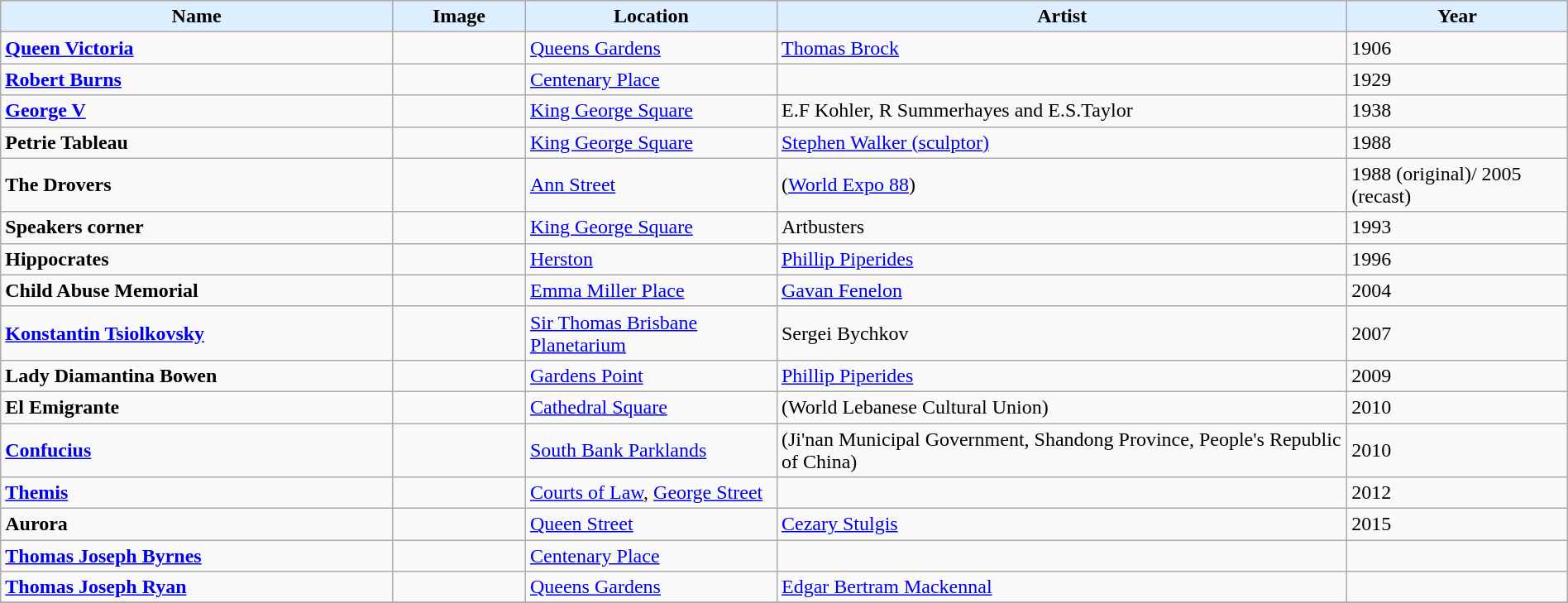<table class="wikitable" style="width:100%;">
<tr style="background:#def; text-align:center;">
<td style="width:25%;"><strong>Name</strong></td>
<td style="width:100px;"><strong>Image</strong></td>
<td><strong>Location </strong></td>
<td><strong>Artist</strong></td>
<td><strong>Year</strong></td>
</tr>
<tr>
<td><strong> <a href='#'>Queen Victoria</a> </strong></td>
<td></td>
<td><a href='#'>Queens Gardens</a></td>
<td><a href='#'>Thomas Brock</a></td>
<td>1906</td>
</tr>
<tr>
<td><strong> <a href='#'>Robert Burns</a> </strong></td>
<td></td>
<td><a href='#'>Centenary Place</a></td>
<td></td>
<td>1929</td>
</tr>
<tr>
<td><strong> <a href='#'>George V</a></strong></td>
<td></td>
<td><a href='#'>King George Square</a></td>
<td>E.F Kohler, R Summerhayes and E.S.Taylor</td>
<td>1938</td>
</tr>
<tr>
<td><strong> Petrie Tableau</strong></td>
<td></td>
<td><a href='#'>King George Square</a></td>
<td><a href='#'>Stephen Walker (sculptor)</a></td>
<td>1988</td>
</tr>
<tr>
<td><strong>The Drovers</strong></td>
<td></td>
<td><a href='#'>Ann Street</a></td>
<td>(<a href='#'>World Expo 88</a>)</td>
<td>1988 (original)/ 2005 (recast)</td>
</tr>
<tr>
<td><strong> Speakers corner</strong></td>
<td></td>
<td><a href='#'>King George Square</a></td>
<td>Artbusters</td>
<td>1993</td>
</tr>
<tr>
<td><strong>Hippocrates </strong></td>
<td></td>
<td><a href='#'>Herston</a></td>
<td><a href='#'>Phillip Piperides</a></td>
<td>1996</td>
</tr>
<tr>
<td><strong> Child Abuse Memorial </strong></td>
<td></td>
<td><a href='#'>Emma Miller Place</a></td>
<td><a href='#'>Gavan Fenelon</a></td>
<td>2004</td>
</tr>
<tr>
<td><strong> <a href='#'>Konstantin Tsiolkovsky</a></strong></td>
<td></td>
<td><a href='#'>Sir Thomas Brisbane Planetarium</a></td>
<td>Sergei Bychkov</td>
<td>2007</td>
</tr>
<tr>
<td><strong>Lady Diamantina Bowen </strong></td>
<td></td>
<td><a href='#'>Gardens Point</a></td>
<td><a href='#'>Phillip Piperides</a></td>
<td>2009</td>
</tr>
<tr>
<td><strong>El Emigrante</strong></td>
<td></td>
<td><a href='#'>Cathedral Square</a></td>
<td>(World Lebanese Cultural Union)</td>
<td>2010</td>
</tr>
<tr>
<td><strong><a href='#'>Confucius</a></strong></td>
<td></td>
<td><a href='#'>South Bank Parklands</a></td>
<td>(Ji'nan Municipal Government, Shandong Province, People's Republic of China)</td>
<td>2010</td>
</tr>
<tr>
<td><strong> <a href='#'>Themis</a></strong></td>
<td></td>
<td><a href='#'>Courts of Law</a>, <a href='#'>George Street</a></td>
<td></td>
<td>2012</td>
</tr>
<tr>
<td><strong>Aurora</strong></td>
<td></td>
<td><a href='#'>Queen Street</a></td>
<td><a href='#'>Cezary Stulgis</a></td>
<td>2015</td>
</tr>
<tr>
<td><strong> <a href='#'>Thomas Joseph Byrnes</a> </strong></td>
<td></td>
<td><a href='#'>Centenary Place</a></td>
<td></td>
<td></td>
</tr>
<tr>
<td><strong> <a href='#'>Thomas Joseph Ryan</a></strong></td>
<td></td>
<td><a href='#'>Queens Gardens</a></td>
<td><a href='#'>Edgar Bertram Mackennal</a></td>
<td></td>
</tr>
<tr>
</tr>
</table>
